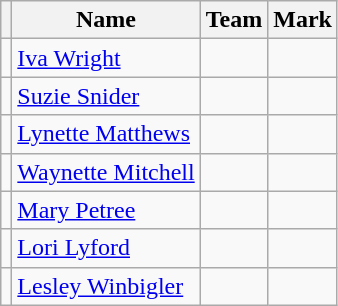<table class=wikitable>
<tr>
<th></th>
<th>Name</th>
<th>Team</th>
<th>Mark</th>
</tr>
<tr>
<td></td>
<td><a href='#'>Iva Wright</a></td>
<td></td>
<td></td>
</tr>
<tr>
<td></td>
<td><a href='#'>Suzie Snider</a></td>
<td></td>
<td></td>
</tr>
<tr>
<td></td>
<td><a href='#'>Lynette Matthews</a></td>
<td></td>
<td></td>
</tr>
<tr>
<td></td>
<td><a href='#'>Waynette Mitchell</a></td>
<td></td>
<td></td>
</tr>
<tr>
<td></td>
<td><a href='#'>Mary Petree</a></td>
<td></td>
<td></td>
</tr>
<tr>
<td></td>
<td><a href='#'>Lori Lyford</a></td>
<td></td>
<td></td>
</tr>
<tr>
<td></td>
<td><a href='#'>Lesley Winbigler</a></td>
<td></td>
<td></td>
</tr>
</table>
